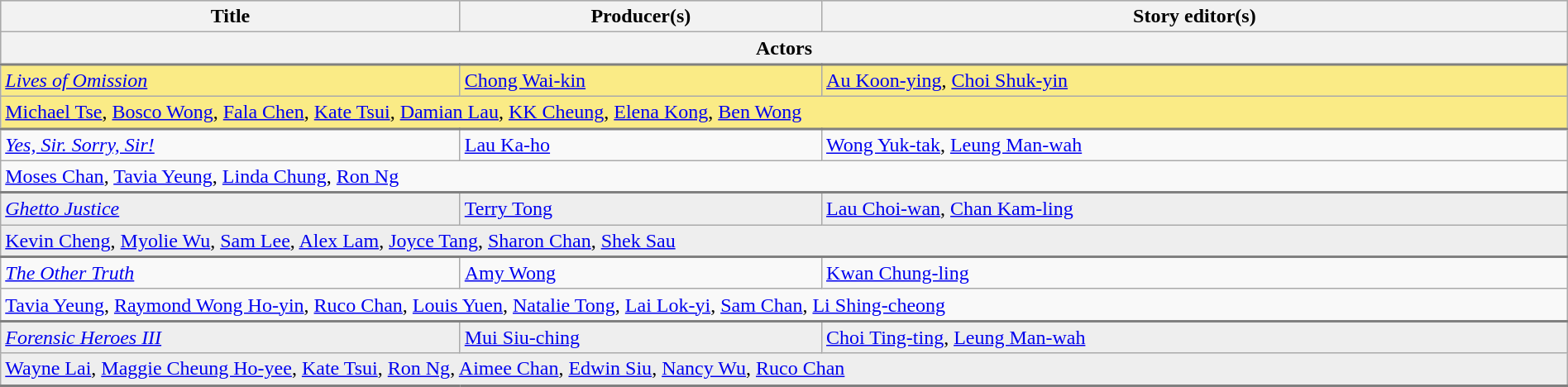<table class="wikitable" border="1" width="100%">
<tr style="background:#bebebe">
<th>Title</th>
<th>Producer(s)</th>
<th>Story editor(s)</th>
</tr>
<tr style="background:#bebebe">
<th colspan="3" style="border-bottom:2px solid grey">Actors</th>
</tr>
<tr style="background:#FAEB86">
<td><em><a href='#'>Lives of Omission</a></em></td>
<td><a href='#'>Chong Wai-kin</a></td>
<td><a href='#'>Au Koon-ying</a>, <a href='#'>Choi Shuk-yin</a></td>
</tr>
<tr style="background:#FAEB86">
<td colspan="3" style="border-bottom:2px solid grey"><a href='#'>Michael Tse</a>, <a href='#'>Bosco Wong</a>, <a href='#'>Fala Chen</a>, <a href='#'>Kate Tsui</a>, <a href='#'>Damian Lau</a>, <a href='#'>KK Cheung</a>, <a href='#'>Elena Kong</a>, <a href='#'>Ben Wong</a></td>
</tr>
<tr>
<td><em><a href='#'>Yes, Sir. Sorry, Sir!</a></em></td>
<td><a href='#'>Lau Ka-ho</a></td>
<td><a href='#'>Wong Yuk-tak</a>, <a href='#'>Leung Man-wah</a></td>
</tr>
<tr>
<td colspan="3" style="border-bottom:2px solid grey"><a href='#'>Moses Chan</a>, <a href='#'>Tavia Yeung</a>, <a href='#'>Linda Chung</a>, <a href='#'>Ron Ng</a></td>
</tr>
<tr style="background:#EEEEEE">
<td><em><a href='#'>Ghetto Justice</a></em></td>
<td><a href='#'>Terry Tong</a></td>
<td><a href='#'>Lau Choi-wan</a>, <a href='#'>Chan Kam-ling</a></td>
</tr>
<tr style="background:#EEEEEE">
<td colspan="3" style="border-bottom:2px solid grey"><a href='#'>Kevin Cheng</a>, <a href='#'>Myolie Wu</a>, <a href='#'>Sam Lee</a>, <a href='#'>Alex Lam</a>, <a href='#'>Joyce Tang</a>, <a href='#'>Sharon Chan</a>, <a href='#'>Shek Sau</a></td>
</tr>
<tr>
<td><em><a href='#'>The Other Truth</a></em></td>
<td><a href='#'>Amy Wong</a></td>
<td><a href='#'>Kwan Chung-ling</a></td>
</tr>
<tr>
<td colspan="3" style="border-bottom:2px solid grey"><a href='#'>Tavia Yeung</a>, <a href='#'>Raymond Wong Ho-yin</a>, <a href='#'>Ruco Chan</a>, <a href='#'>Louis Yuen</a>, <a href='#'>Natalie Tong</a>, <a href='#'>Lai Lok-yi</a>, <a href='#'>Sam Chan</a>, <a href='#'>Li Shing-cheong</a></td>
</tr>
<tr style="background:#EEEEEE">
<td><em><a href='#'>Forensic Heroes III</a></em></td>
<td><a href='#'>Mui Siu-ching</a></td>
<td><a href='#'>Choi Ting-ting</a>, <a href='#'>Leung Man-wah</a></td>
</tr>
<tr style="background:#EEEEEE">
<td colspan="3" style="border-bottom:2px solid grey"><a href='#'>Wayne Lai</a>, <a href='#'>Maggie Cheung Ho-yee</a>, <a href='#'>Kate Tsui</a>, <a href='#'>Ron Ng</a>, <a href='#'>Aimee Chan</a>, <a href='#'>Edwin Siu</a>, <a href='#'>Nancy Wu</a>, <a href='#'>Ruco Chan</a></td>
</tr>
</table>
